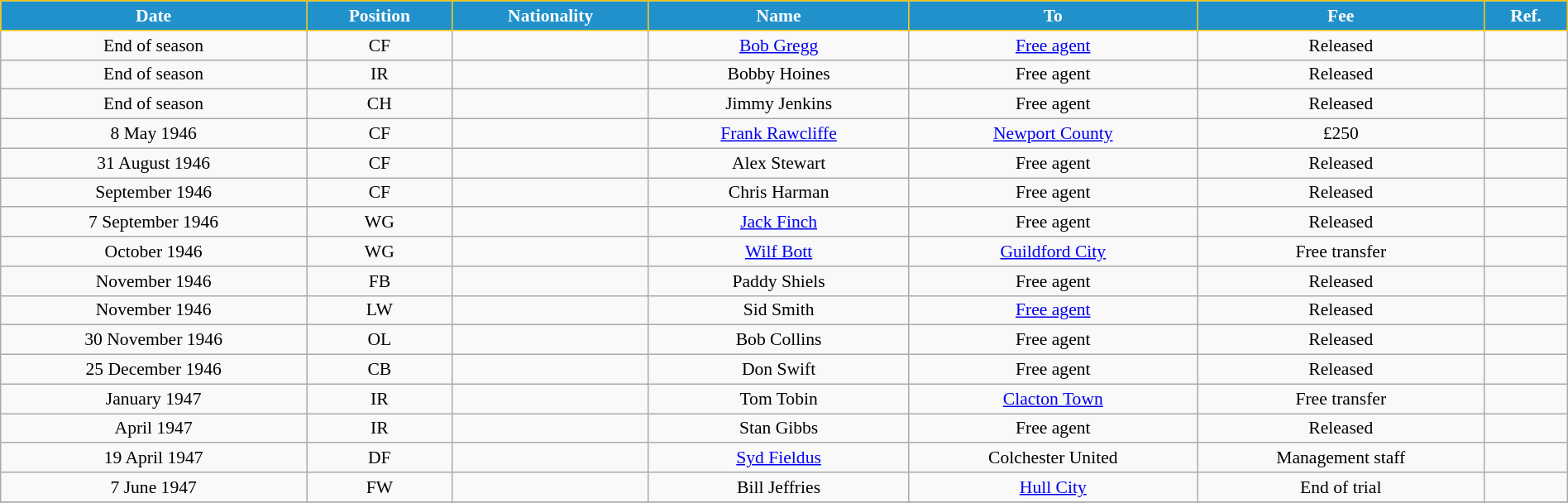<table class="wikitable" style="text-align:center; font-size:90%; width:100%;">
<tr>
<th style="background:#2191CC; color:white; border:1px solid #F7C408; text-align:center;">Date</th>
<th style="background:#2191CC; color:white; border:1px solid #F7C408; text-align:center;">Position</th>
<th style="background:#2191CC; color:white; border:1px solid #F7C408; text-align:center;">Nationality</th>
<th style="background:#2191CC; color:white; border:1px solid #F7C408; text-align:center;">Name</th>
<th style="background:#2191CC; color:white; border:1px solid #F7C408; text-align:center;">To</th>
<th style="background:#2191CC; color:white; border:1px solid #F7C408; text-align:center;">Fee</th>
<th style="background:#2191CC; color:white; border:1px solid #F7C408; text-align:center;">Ref.</th>
</tr>
<tr>
<td>End of season</td>
<td>CF</td>
<td></td>
<td><a href='#'>Bob Gregg</a></td>
<td><a href='#'>Free agent</a></td>
<td>Released</td>
<td></td>
</tr>
<tr>
<td>End of season</td>
<td>IR</td>
<td></td>
<td>Bobby Hoines</td>
<td>Free agent</td>
<td>Released</td>
<td></td>
</tr>
<tr>
<td>End of season</td>
<td>CH</td>
<td></td>
<td>Jimmy Jenkins</td>
<td>Free agent</td>
<td>Released</td>
<td></td>
</tr>
<tr>
<td>8 May 1946</td>
<td>CF</td>
<td></td>
<td><a href='#'>Frank Rawcliffe</a></td>
<td> <a href='#'>Newport County</a></td>
<td>£250</td>
<td></td>
</tr>
<tr>
<td>31 August 1946</td>
<td>CF</td>
<td></td>
<td>Alex Stewart</td>
<td>Free agent</td>
<td>Released</td>
<td></td>
</tr>
<tr>
<td>September 1946</td>
<td>CF</td>
<td></td>
<td>Chris Harman</td>
<td>Free agent</td>
<td>Released</td>
<td></td>
</tr>
<tr>
<td>7 September 1946</td>
<td>WG</td>
<td></td>
<td><a href='#'>Jack Finch</a></td>
<td>Free agent</td>
<td>Released</td>
<td></td>
</tr>
<tr>
<td>October 1946</td>
<td>WG</td>
<td></td>
<td><a href='#'>Wilf Bott</a></td>
<td> <a href='#'>Guildford City</a></td>
<td>Free transfer</td>
<td></td>
</tr>
<tr>
<td>November 1946</td>
<td>FB</td>
<td></td>
<td>Paddy Shiels</td>
<td>Free agent</td>
<td>Released</td>
<td></td>
</tr>
<tr>
<td>November 1946</td>
<td>LW</td>
<td></td>
<td>Sid Smith</td>
<td><a href='#'>Free agent</a></td>
<td>Released</td>
<td></td>
</tr>
<tr>
<td>30 November 1946</td>
<td>OL</td>
<td></td>
<td>Bob Collins</td>
<td>Free agent</td>
<td>Released</td>
<td></td>
</tr>
<tr>
<td>25 December 1946</td>
<td>CB</td>
<td></td>
<td>Don Swift</td>
<td>Free agent</td>
<td>Released</td>
<td></td>
</tr>
<tr>
<td>January 1947</td>
<td>IR</td>
<td></td>
<td>Tom Tobin</td>
<td> <a href='#'>Clacton Town</a></td>
<td>Free transfer</td>
<td></td>
</tr>
<tr>
<td>April 1947</td>
<td>IR</td>
<td></td>
<td>Stan Gibbs</td>
<td>Free agent</td>
<td>Released</td>
<td></td>
</tr>
<tr>
<td>19 April 1947</td>
<td>DF</td>
<td></td>
<td><a href='#'>Syd Fieldus</a></td>
<td>Colchester United</td>
<td>Management staff</td>
<td></td>
</tr>
<tr>
<td>7 June 1947</td>
<td>FW</td>
<td></td>
<td>Bill Jeffries</td>
<td> <a href='#'>Hull City</a></td>
<td>End of trial</td>
<td></td>
</tr>
<tr>
</tr>
</table>
